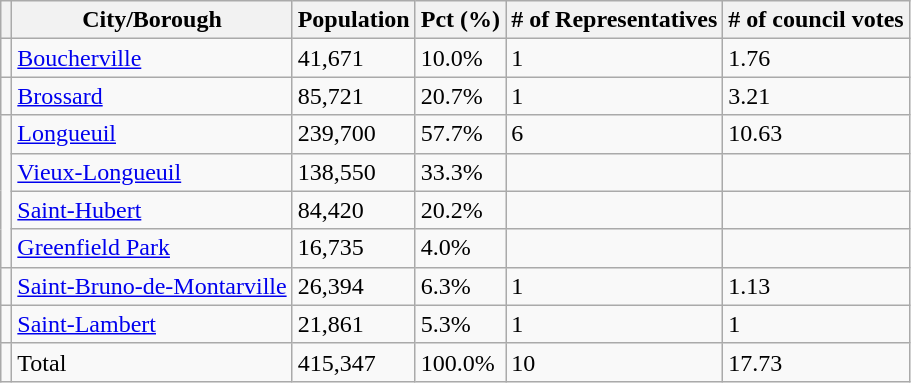<table class="wikitable">
<tr ">
<th></th>
<th>City/Borough</th>
<th>Population</th>
<th>Pct (%)</th>
<th># of Representatives</th>
<th># of council votes</th>
</tr>
<tr>
<td></td>
<td><a href='#'>Boucherville</a></td>
<td>41,671</td>
<td>10.0%</td>
<td>1</td>
<td>1.76</td>
</tr>
<tr>
<td></td>
<td><a href='#'>Brossard</a></td>
<td>85,721</td>
<td>20.7%</td>
<td>1</td>
<td>3.21</td>
</tr>
<tr>
<td rowspan=4 valign = top></td>
<td><a href='#'>Longueuil</a></td>
<td>239,700</td>
<td>57.7%</td>
<td>6</td>
<td>10.63</td>
</tr>
<tr>
<td><a href='#'>Vieux-Longueuil</a></td>
<td>138,550</td>
<td>33.3%</td>
<td></td>
<td></td>
</tr>
<tr>
<td><a href='#'>Saint-Hubert</a></td>
<td>84,420</td>
<td>20.2%</td>
<td></td>
<td></td>
</tr>
<tr>
<td><a href='#'>Greenfield Park</a></td>
<td>16,735</td>
<td>4.0%</td>
<td></td>
<td></td>
</tr>
<tr>
<td></td>
<td><a href='#'>Saint-Bruno-de-Montarville</a></td>
<td>26,394</td>
<td>6.3%</td>
<td>1</td>
<td>1.13</td>
</tr>
<tr>
<td></td>
<td><a href='#'>Saint-Lambert</a></td>
<td>21,861</td>
<td>5.3%</td>
<td>1</td>
<td>1</td>
</tr>
<tr>
<td></td>
<td>Total</td>
<td>415,347</td>
<td>100.0%</td>
<td>10</td>
<td>17.73</td>
</tr>
</table>
